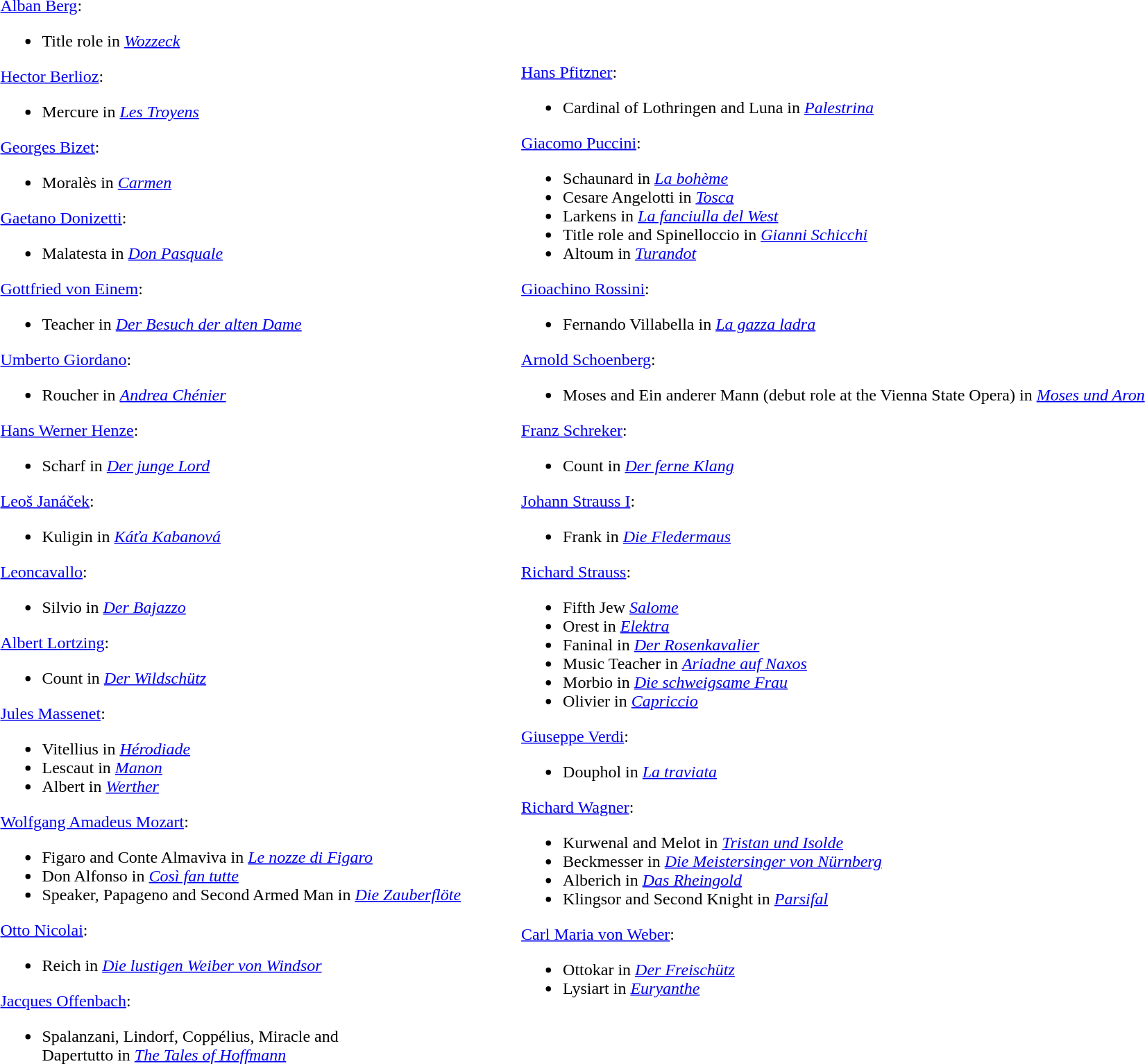<table class="toptextcells">
<tr>
<td><br><a href='#'>Alban Berg</a>:<ul><li>Title role in <em><a href='#'>Wozzeck</a></em></li></ul><a href='#'>Hector Berlioz</a>:<ul><li>Mercure in <em><a href='#'>Les Troyens</a></em></li></ul><a href='#'>Georges Bizet</a>:<ul><li>Moralès in <em><a href='#'>Carmen</a></em></li></ul><a href='#'>Gaetano Donizetti</a>:<ul><li>Malatesta in <em><a href='#'>Don Pasquale</a></em></li></ul><a href='#'>Gottfried von Einem</a>:<ul><li>Teacher in <em><a href='#'>Der Besuch der alten Dame</a></em></li></ul><a href='#'>Umberto Giordano</a>:<ul><li>Roucher in <em><a href='#'>Andrea Chénier</a></em></li></ul><a href='#'>Hans Werner Henze</a>:<ul><li>Scharf in <em><a href='#'>Der junge Lord</a></em></li></ul><a href='#'>Leoš Janáček</a>:<ul><li>Kuligin in <em><a href='#'>Káťa Kabanová</a></em></li></ul><a href='#'>Leoncavallo</a>:<ul><li>Silvio in <em><a href='#'>Der Bajazzo</a></em></li></ul><a href='#'>Albert Lortzing</a>:<ul><li>Count in <em><a href='#'>Der Wildschütz</a></em></li></ul><a href='#'>Jules Massenet</a>:<ul><li>Vitellius in <em><a href='#'>Hérodiade</a></em></li><li>Lescaut in <em><a href='#'>Manon</a></em></li><li>Albert in <em><a href='#'>Werther</a></em></li></ul><a href='#'>Wolfgang Amadeus Mozart</a>:<ul><li>Figaro and Conte Almaviva in <em><a href='#'>Le nozze di Figaro</a></em></li><li>Don Alfonso in <em><a href='#'>Così fan tutte</a></em></li><li>Speaker, Papageno and Second Armed Man in <em><a href='#'>Die Zauberflöte</a></em></li></ul><a href='#'>Otto Nicolai</a>:<ul><li>Reich in <em><a href='#'>Die lustigen Weiber von Windsor</a></em></li></ul><a href='#'>Jacques Offenbach</a>:<ul><li>Spalanzani, Lindorf, Coppélius, Miracle and<br>Dapertutto in <em><a href='#'>The Tales of Hoffmann</a></em></li></ul></td>
<td width="50"> </td>
<td><br><a href='#'>Hans Pfitzner</a>:<ul><li>Cardinal of Lothringen and Luna in <em><a href='#'>Palestrina</a></em></li></ul><a href='#'>Giacomo Puccini</a>:<ul><li>Schaunard in <em><a href='#'>La bohème</a></em></li><li>Cesare Angelotti in <em><a href='#'>Tosca</a></em></li><li>Larkens in <em><a href='#'>La fanciulla del West</a></em></li><li>Title role and Spinelloccio in <em><a href='#'>Gianni Schicchi</a></em></li><li>Altoum in <em><a href='#'>Turandot</a></em></li></ul><a href='#'>Gioachino Rossini</a>:<ul><li>Fernando Villabella in <em><a href='#'>La gazza ladra</a></em></li></ul><a href='#'>Arnold Schoenberg</a>:<ul><li>Moses and Ein anderer Mann (debut role at the Vienna State Opera) in <em><a href='#'>Moses und Aron</a></em></li></ul><a href='#'>Franz Schreker</a>:<ul><li>Count in <em><a href='#'>Der ferne Klang</a></em></li></ul><a href='#'>Johann Strauss I</a>:<ul><li>Frank in <em><a href='#'>Die Fledermaus</a></em></li></ul><a href='#'>Richard Strauss</a>:<ul><li>Fifth Jew <em><a href='#'>Salome</a></em></li><li>Orest in <em><a href='#'>Elektra</a></em></li><li>Faninal in <em><a href='#'>Der Rosenkavalier</a></em></li><li>Music Teacher in <em><a href='#'>Ariadne auf Naxos</a></em></li><li>Morbio in <em><a href='#'>Die schweigsame Frau</a></em></li><li>Olivier in <em><a href='#'>Capriccio</a></em></li></ul><a href='#'>Giuseppe Verdi</a>:<ul><li>Douphol in <em><a href='#'>La traviata</a></em></li></ul><a href='#'>Richard Wagner</a>:<ul><li>Kurwenal and Melot in <em><a href='#'>Tristan und Isolde</a></em></li><li>Beckmesser in <em><a href='#'>Die Meistersinger von Nürnberg</a></em></li><li>Alberich in <em><a href='#'>Das Rheingold</a></em></li><li>Klingsor and Second Knight in <em><a href='#'>Parsifal</a></em></li></ul><a href='#'>Carl Maria von Weber</a>:<ul><li>Ottokar in <em><a href='#'>Der Freischütz</a></em></li><li>Lysiart in <em><a href='#'>Euryanthe</a></em></li></ul></td>
</tr>
</table>
